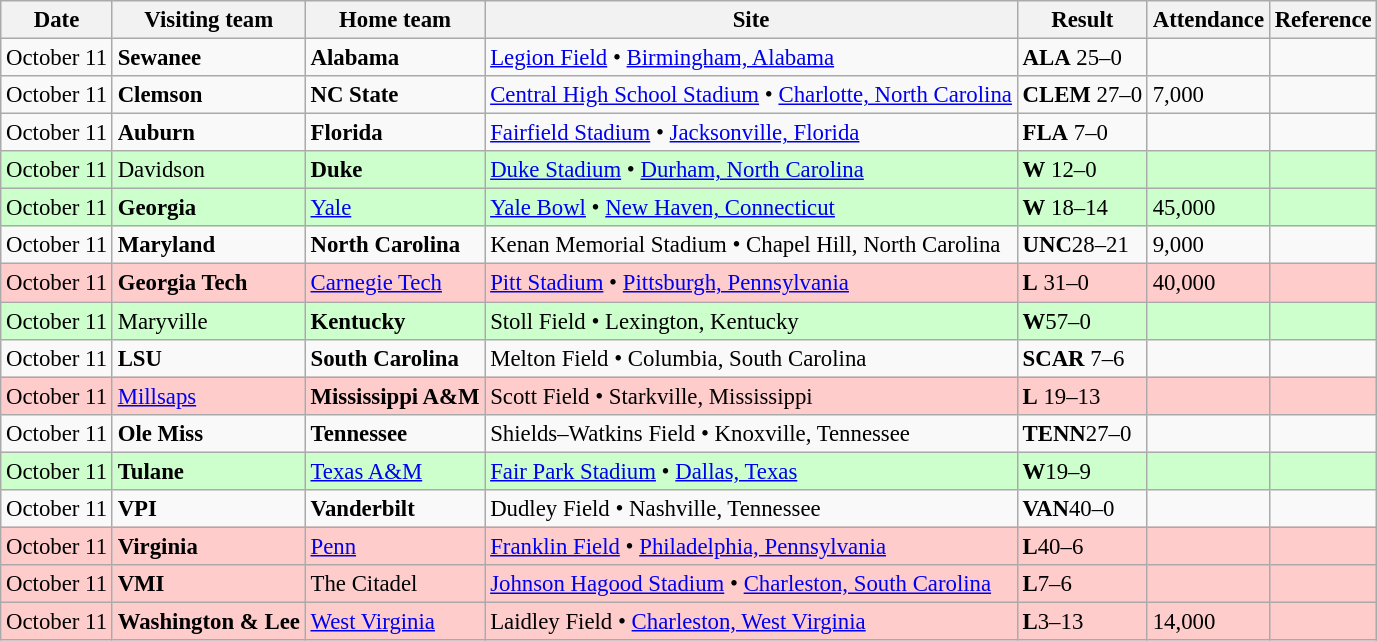<table class="wikitable" style="font-size:95%;">
<tr>
<th>Date</th>
<th>Visiting team</th>
<th>Home team</th>
<th>Site</th>
<th>Result</th>
<th>Attendance</th>
<th class="unsortable">Reference</th>
</tr>
<tr bgcolor=>
<td>October 11</td>
<td><strong>Sewanee</strong></td>
<td><strong>Alabama</strong></td>
<td><a href='#'>Legion Field</a> • <a href='#'>Birmingham, Alabama</a></td>
<td><strong>ALA</strong> 25–0</td>
<td></td>
<td></td>
</tr>
<tr bgcolor=>
<td>October 11</td>
<td><strong>Clemson</strong></td>
<td><strong>NC State</strong></td>
<td><a href='#'>Central High School Stadium</a> • <a href='#'>Charlotte, North Carolina</a></td>
<td><strong>CLEM</strong> 27–0</td>
<td>7,000</td>
<td></td>
</tr>
<tr bgcolor=>
<td>October 11</td>
<td><strong>Auburn</strong></td>
<td><strong>Florida</strong></td>
<td><a href='#'>Fairfield Stadium</a> • <a href='#'>Jacksonville, Florida</a></td>
<td><strong>FLA</strong> 7–0</td>
<td></td>
<td></td>
</tr>
<tr bgcolor=ccffcc>
<td>October 11</td>
<td>Davidson</td>
<td><strong>Duke</strong></td>
<td><a href='#'>Duke Stadium</a> • <a href='#'>Durham, North Carolina</a></td>
<td><strong>W</strong> 12–0</td>
<td></td>
<td></td>
</tr>
<tr bgcolor=ccffcc>
<td>October 11</td>
<td><strong>Georgia</strong></td>
<td><a href='#'>Yale</a></td>
<td><a href='#'>Yale Bowl</a> • <a href='#'>New Haven, Connecticut</a></td>
<td><strong>W</strong> 18–14</td>
<td>45,000</td>
<td></td>
</tr>
<tr bgcolor=>
<td>October 11</td>
<td><strong>Maryland</strong></td>
<td><strong>North Carolina</strong></td>
<td>Kenan Memorial Stadium • Chapel Hill, North Carolina</td>
<td><strong>UNC</strong>28–21</td>
<td>9,000</td>
<td></td>
</tr>
<tr bgcolor=ffcccc>
<td>October 11</td>
<td><strong>Georgia Tech</strong></td>
<td><a href='#'>Carnegie Tech</a></td>
<td><a href='#'>Pitt Stadium</a> • <a href='#'>Pittsburgh, Pennsylvania</a></td>
<td><strong>L</strong> 31–0</td>
<td>40,000</td>
<td></td>
</tr>
<tr bgcolor=ccffcc>
<td>October 11</td>
<td>Maryville</td>
<td><strong>Kentucky</strong></td>
<td>Stoll Field • Lexington, Kentucky</td>
<td><strong>W</strong>57–0</td>
<td></td>
<td></td>
</tr>
<tr bgcolor=>
<td>October 11</td>
<td><strong>LSU</strong></td>
<td><strong>South Carolina</strong></td>
<td>Melton Field • Columbia, South Carolina</td>
<td><strong>SCAR</strong> 7–6</td>
<td></td>
<td></td>
</tr>
<tr bgcolor=ffcccc>
<td>October 11</td>
<td><a href='#'>Millsaps</a></td>
<td><strong>Mississippi A&M</strong></td>
<td>Scott Field • Starkville, Mississippi</td>
<td><strong>L</strong> 19–13</td>
<td></td>
<td></td>
</tr>
<tr bgcolor=>
<td>October 11</td>
<td><strong>Ole Miss</strong></td>
<td><strong>Tennessee</strong></td>
<td>Shields–Watkins Field • Knoxville, Tennessee</td>
<td><strong>TENN</strong>27–0</td>
<td></td>
<td></td>
</tr>
<tr bgcolor=ccffcc>
<td>October 11</td>
<td><strong>Tulane</strong></td>
<td><a href='#'>Texas A&M</a></td>
<td><a href='#'>Fair Park Stadium</a> • <a href='#'>Dallas, Texas</a></td>
<td><strong>W</strong>19–9</td>
<td></td>
<td></td>
</tr>
<tr bgcolor=>
<td>October 11</td>
<td><strong>VPI</strong></td>
<td><strong>Vanderbilt</strong></td>
<td>Dudley Field • Nashville, Tennessee</td>
<td><strong>VAN</strong>40–0</td>
<td></td>
<td></td>
</tr>
<tr bgcolor=ffcccc>
<td>October 11</td>
<td><strong>Virginia</strong></td>
<td><a href='#'>Penn</a></td>
<td><a href='#'>Franklin Field</a> • <a href='#'>Philadelphia, Pennsylvania</a></td>
<td><strong>L</strong>40–6</td>
<td></td>
<td></td>
</tr>
<tr bgcolor=ffcccc>
<td>October 11</td>
<td><strong>VMI</strong></td>
<td>The Citadel</td>
<td><a href='#'>Johnson Hagood Stadium</a> • <a href='#'>Charleston, South Carolina</a></td>
<td><strong>L</strong>7–6</td>
<td></td>
<td></td>
</tr>
<tr bgcolor=ffcccc>
<td>October 11</td>
<td><strong>Washington & Lee</strong></td>
<td><a href='#'>West Virginia</a></td>
<td>Laidley Field • <a href='#'>Charleston, West Virginia</a></td>
<td><strong>L</strong>3–13</td>
<td>14,000</td>
<td></td>
</tr>
</table>
